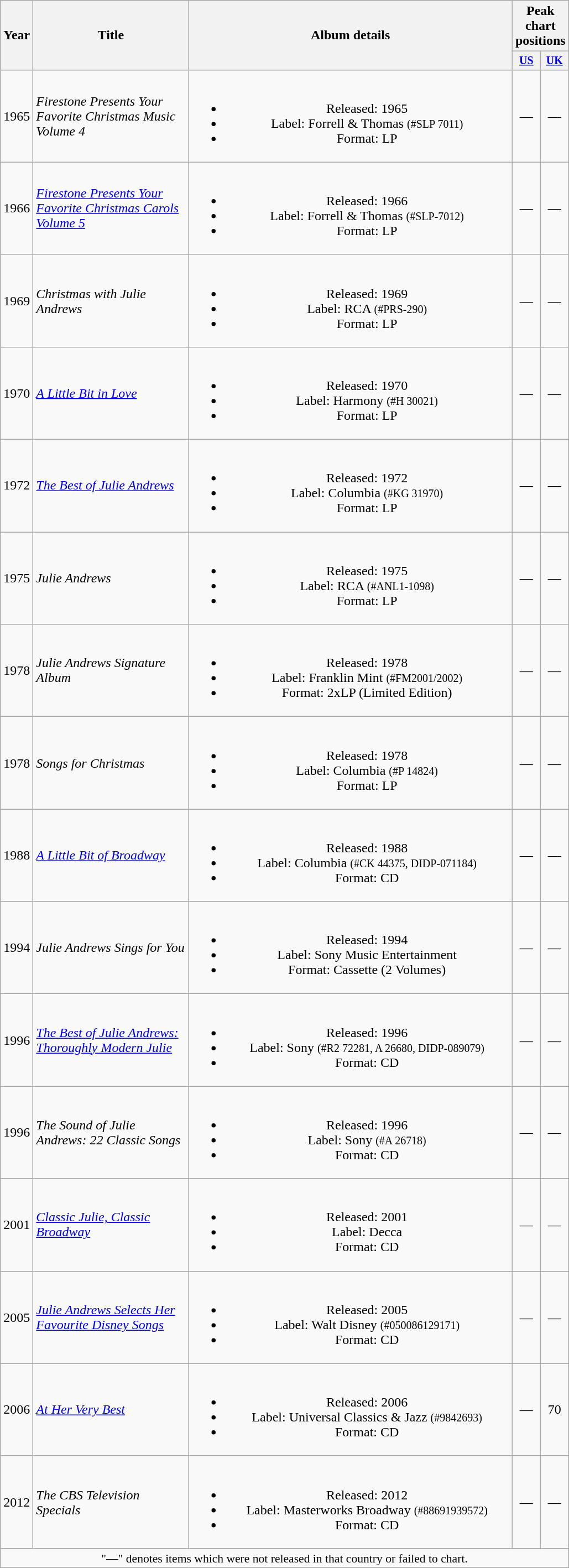<table class="wikitable" style="text-align:center;">
<tr>
<th rowspan="2" style="width:30px;">Year</th>
<th rowspan="2" style="width:180px;">Title</th>
<th rowspan="2" style="width:383px;">Album details</th>
<th colspan="2">Peak chart positions</th>
</tr>
<tr style="font-size:smaller;">
<th style="width:20px;"><a href='#'>US</a><br></th>
<th style="width:20px;"><a href='#'>UK</a><br></th>
</tr>
<tr>
<td>1965</td>
<td align="left"><em>Firestone Presents Your Favorite Christmas Music Volume 4</em></td>
<td><br><ul><li>Released: 1965</li><li>Label: Forrell & Thomas <small>(#SLP 7011)</small></li><li>Format: LP</li></ul></td>
<td>—</td>
<td>—</td>
</tr>
<tr>
<td>1966</td>
<td align="left"><em><a href='#'>Firestone Presents Your Favorite Christmas Carols Volume 5</a></em></td>
<td><br><ul><li>Released: 1966</li><li>Label: Forrell & Thomas <small>(#SLP-7012)</small></li><li>Format: LP</li></ul></td>
<td>—</td>
<td>—</td>
</tr>
<tr>
<td>1969</td>
<td align="left"><em>Christmas with Julie Andrews</em></td>
<td><br><ul><li>Released: 1969</li><li>Label: RCA <small>(#PRS-290)</small></li><li>Format: LP</li></ul></td>
<td>—</td>
<td>—</td>
</tr>
<tr>
<td>1970</td>
<td align="left"><em><a href='#'>A Little Bit in Love</a></em></td>
<td><br><ul><li>Released: 1970</li><li>Label: Harmony <small>(#H 30021)</small></li><li>Format: LP</li></ul></td>
<td>—</td>
<td>—</td>
</tr>
<tr>
<td>1972</td>
<td align="left"><em><a href='#'>The Best of Julie Andrews</a></em></td>
<td><br><ul><li>Released: 1972</li><li>Label: Columbia <small>(#KG 31970)</small></li><li>Format: LP</li></ul></td>
<td>—</td>
<td>—</td>
</tr>
<tr>
<td>1975</td>
<td align="left"><em>Julie Andrews</em></td>
<td><br><ul><li>Released: 1975</li><li>Label: RCA <small>(#ANL1-1098)</small></li><li>Format: LP</li></ul></td>
<td>—</td>
<td>—</td>
</tr>
<tr>
<td>1978</td>
<td align="left"><em>Julie Andrews Signature Album</em></td>
<td><br><ul><li>Released: 1978</li><li>Label: Franklin Mint <small>(#FM2001/2002)</small></li><li>Format: 2xLP (Limited Edition)</li></ul></td>
<td>—</td>
<td>—</td>
</tr>
<tr>
<td>1978</td>
<td align="left"><em>Songs for Christmas</em></td>
<td><br><ul><li>Released: 1978</li><li>Label: Columbia <small>(#P 14824)</small></li><li>Format: LP</li></ul></td>
<td>—</td>
<td>—</td>
</tr>
<tr>
<td>1988</td>
<td align="left"><em><a href='#'>A Little Bit of Broadway</a></em></td>
<td><br><ul><li>Released: 1988</li><li>Label: Columbia <small>(#CK 44375, DIDP-071184)</small></li><li>Format: CD</li></ul></td>
<td>—</td>
<td>—</td>
</tr>
<tr>
<td>1994</td>
<td align="left"><em>Julie Andrews Sings for You</em></td>
<td><br><ul><li>Released: 1994</li><li>Label: Sony Music Entertainment</li><li>Format: Cassette (2 Volumes)</li></ul></td>
<td>—</td>
<td>—</td>
</tr>
<tr>
<td>1996</td>
<td align="left"><em><a href='#'>The Best of Julie Andrews: Thoroughly Modern Julie</a></em></td>
<td><br><ul><li>Released: 1996</li><li>Label: Sony <small>(#R2 72281, A 26680, DIDP-089079)</small></li><li>Format: CD</li></ul></td>
<td>—</td>
<td>—</td>
</tr>
<tr>
<td>1996</td>
<td align="left"><em>The Sound of Julie Andrews: 22 Classic Songs</em></td>
<td><br><ul><li>Released: 1996</li><li>Label: Sony <small>(#A 26718)</small></li><li>Format: CD</li></ul></td>
<td>—</td>
<td>—</td>
</tr>
<tr>
<td>2001</td>
<td align="left"><em><a href='#'>Classic Julie, Classic Broadway</a></em></td>
<td><br><ul><li>Released: 2001</li><li>Label: Decca</li><li>Format: CD</li></ul></td>
<td>—</td>
<td>—</td>
</tr>
<tr>
<td>2005</td>
<td align="left"><em><a href='#'>Julie Andrews Selects Her Favourite Disney Songs</a></em></td>
<td><br><ul><li>Released: 2005</li><li>Label: Walt Disney <small>(#050086129171)</small></li><li>Format: CD</li></ul></td>
<td>—</td>
<td>—</td>
</tr>
<tr>
<td>2006</td>
<td align="left"><em><a href='#'>At Her Very Best</a></em></td>
<td><br><ul><li>Released: 2006</li><li>Label: Universal Classics & Jazz <small>(#9842693)</small></li><li>Format: CD</li></ul></td>
<td>—</td>
<td>70</td>
</tr>
<tr>
<td>2012</td>
<td align="left"><em>The CBS Television Specials</em></td>
<td><br><ul><li>Released: 2012</li><li>Label: Masterworks Broadway <small>(#88691939572)</small></li><li>Format: CD</li></ul></td>
<td>—</td>
<td>—</td>
</tr>
<tr>
<td colspan="14" style="font-size:90%;">"—" denotes items which were not released in that country or failed to chart.</td>
</tr>
</table>
